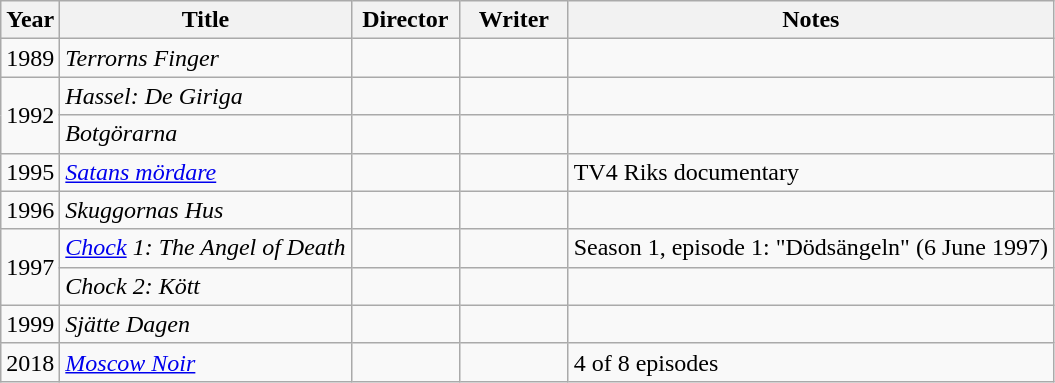<table class="wikitable">
<tr>
<th>Year</th>
<th>Title</th>
<th width="65">Director</th>
<th width="65">Writer</th>
<th>Notes</th>
</tr>
<tr>
<td>1989</td>
<td><em>Terrorns Finger</em></td>
<td></td>
<td></td>
<td></td>
</tr>
<tr>
<td rowspan=2>1992</td>
<td><em>Hassel: De Giriga</em></td>
<td></td>
<td></td>
<td></td>
</tr>
<tr>
<td><em>Botgörarna</em></td>
<td></td>
<td></td>
<td></td>
</tr>
<tr>
<td>1995</td>
<td><em><a href='#'>Satans mördare</a></em></td>
<td></td>
<td></td>
<td>TV4 Riks documentary</td>
</tr>
<tr>
<td>1996</td>
<td><em>Skuggornas Hus</em></td>
<td></td>
<td></td>
<td></td>
</tr>
<tr>
<td rowspan=2>1997</td>
<td><em><a href='#'>Chock</a> 1: The Angel of Death</em></td>
<td></td>
<td></td>
<td>Season 1, episode 1: "Dödsängeln" (6 June 1997)</td>
</tr>
<tr>
<td><em>Chock 2: Kött</em></td>
<td></td>
<td></td>
<td></td>
</tr>
<tr>
<td>1999</td>
<td><em>Sjätte Dagen</em></td>
<td></td>
<td></td>
<td></td>
</tr>
<tr>
<td>2018</td>
<td><em><a href='#'>Moscow Noir</a></em></td>
<td></td>
<td></td>
<td>4 of 8 episodes</td>
</tr>
</table>
